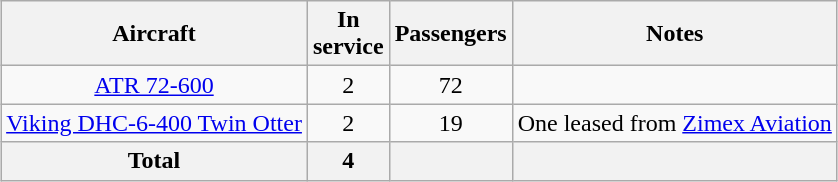<table class="wikitable" style="margin:1em auto; text-align:center;">
<tr>
<th>Aircraft</th>
<th>In <br> service</th>
<th>Passengers</th>
<th>Notes</th>
</tr>
<tr>
<td><a href='#'>ATR 72-600</a></td>
<td>2</td>
<td>72</td>
</tr>
<tr>
<td><a href='#'>Viking DHC-6-400 Twin Otter</a></td>
<td>2</td>
<td>19</td>
<td>One leased from <a href='#'>Zimex Aviation</a></td>
</tr>
<tr>
<th>Total</th>
<th>4</th>
<th></th>
<th colspan="2"></th>
</tr>
</table>
